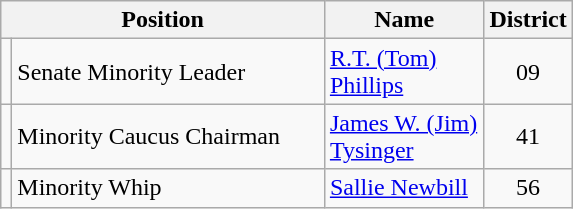<table class="wikitable">
<tr>
<th colspan=2 align=center>Position</th>
<th width="099" align=center>Name</th>
<th align=center>District</th>
</tr>
<tr>
<td></td>
<td width="201">Senate Minority Leader</td>
<td><a href='#'>R.T. (Tom) Phillips</a></td>
<td align=center>09</td>
</tr>
<tr>
<td></td>
<td>Minority Caucus Chairman</td>
<td><a href='#'>James W. (Jim) Tysinger</a></td>
<td align=center>41</td>
</tr>
<tr>
<td></td>
<td>Minority Whip</td>
<td><a href='#'>Sallie Newbill</a></td>
<td align=center>56</td>
</tr>
</table>
